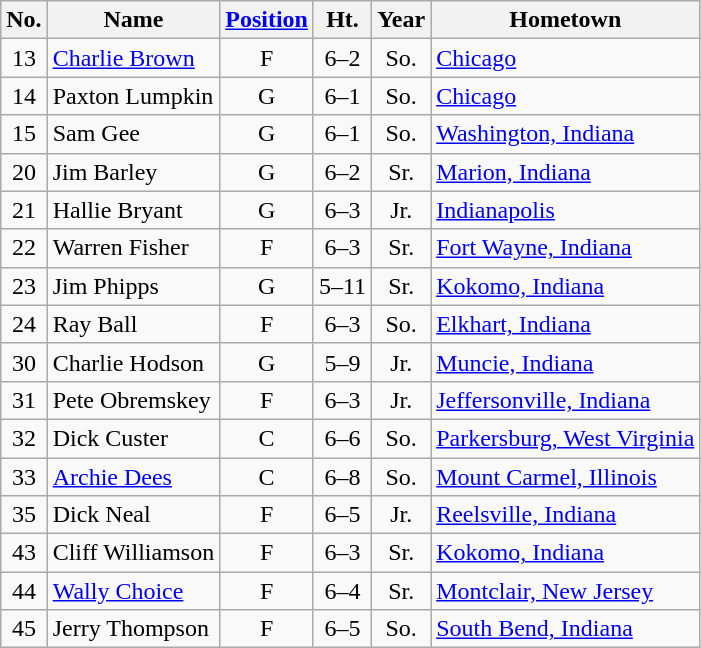<table class="wikitable" style="text-align:center">
<tr>
<th>No.</th>
<th>Name</th>
<th><a href='#'>Position</a></th>
<th>Ht.</th>
<th>Year</th>
<th>Hometown</th>
</tr>
<tr>
<td>13</td>
<td style="text-align:left"><a href='#'>Charlie Brown</a></td>
<td>F</td>
<td>6–2</td>
<td>So.</td>
<td style="text-align:left"><a href='#'>Chicago</a></td>
</tr>
<tr>
<td>14</td>
<td style="text-align:left">Paxton Lumpkin</td>
<td>G</td>
<td>6–1</td>
<td>So.</td>
<td style="text-align:left"><a href='#'>Chicago</a></td>
</tr>
<tr>
<td>15</td>
<td style="text-align:left">Sam Gee</td>
<td>G</td>
<td>6–1</td>
<td>So.</td>
<td style="text-align:left"><a href='#'>Washington, Indiana</a></td>
</tr>
<tr>
<td>20</td>
<td style="text-align:left">Jim Barley</td>
<td>G</td>
<td>6–2</td>
<td>Sr.</td>
<td style="text-align:left"><a href='#'>Marion, Indiana</a></td>
</tr>
<tr>
<td>21</td>
<td style="text-align:left">Hallie Bryant</td>
<td>G</td>
<td>6–3</td>
<td>Jr.</td>
<td style="text-align:left"><a href='#'>Indianapolis</a></td>
</tr>
<tr>
<td>22</td>
<td style="text-align:left">Warren Fisher</td>
<td>F</td>
<td>6–3</td>
<td>Sr.</td>
<td style="text-align:left"><a href='#'>Fort Wayne, Indiana</a></td>
</tr>
<tr>
<td>23</td>
<td style="text-align:left">Jim Phipps</td>
<td>G</td>
<td>5–11</td>
<td>Sr.</td>
<td style="text-align:left"><a href='#'>Kokomo, Indiana</a></td>
</tr>
<tr>
<td>24</td>
<td style="text-align:left">Ray Ball</td>
<td>F</td>
<td>6–3</td>
<td>So.</td>
<td style="text-align:left"><a href='#'>Elkhart, Indiana</a></td>
</tr>
<tr>
<td>30</td>
<td style="text-align:left">Charlie Hodson</td>
<td>G</td>
<td>5–9</td>
<td>Jr.</td>
<td style="text-align:left"><a href='#'>Muncie, Indiana</a></td>
</tr>
<tr>
<td>31</td>
<td style="text-align:left">Pete Obremskey</td>
<td>F</td>
<td>6–3</td>
<td>Jr.</td>
<td style="text-align:left"><a href='#'>Jeffersonville, Indiana</a></td>
</tr>
<tr>
<td>32</td>
<td style="text-align:left">Dick Custer</td>
<td>C</td>
<td>6–6</td>
<td>So.</td>
<td style="text-align:left"><a href='#'>Parkersburg, West Virginia</a></td>
</tr>
<tr>
<td>33</td>
<td style="text-align:left"><a href='#'>Archie Dees</a></td>
<td>C</td>
<td>6–8</td>
<td>So.</td>
<td style="text-align:left"><a href='#'>Mount Carmel, Illinois</a></td>
</tr>
<tr>
<td>35</td>
<td style="text-align:left">Dick Neal</td>
<td>F</td>
<td>6–5</td>
<td>Jr.</td>
<td style="text-align:left"><a href='#'>Reelsville, Indiana</a></td>
</tr>
<tr>
<td>43</td>
<td style="text-align:left">Cliff Williamson</td>
<td>F</td>
<td>6–3</td>
<td>Sr.</td>
<td style="text-align:left"><a href='#'>Kokomo, Indiana</a></td>
</tr>
<tr>
<td>44</td>
<td style="text-align:left"><a href='#'>Wally Choice</a></td>
<td>F</td>
<td>6–4</td>
<td>Sr.</td>
<td style="text-align:left"><a href='#'>Montclair, New Jersey</a></td>
</tr>
<tr>
<td>45</td>
<td style="text-align:left">Jerry Thompson</td>
<td>F</td>
<td>6–5</td>
<td>So.</td>
<td style="text-align:left"><a href='#'>South Bend, Indiana</a></td>
</tr>
</table>
